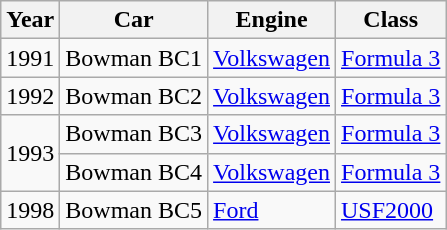<table class="wikitable">
<tr>
<th>Year</th>
<th>Car</th>
<th>Engine</th>
<th>Class</th>
</tr>
<tr>
<td>1991</td>
<td>Bowman BC1</td>
<td><a href='#'>Volkswagen</a></td>
<td><a href='#'>Formula 3</a></td>
</tr>
<tr>
<td>1992</td>
<td>Bowman BC2</td>
<td><a href='#'>Volkswagen</a></td>
<td><a href='#'>Formula 3</a></td>
</tr>
<tr>
<td rowspan=2>1993</td>
<td>Bowman BC3</td>
<td><a href='#'>Volkswagen</a></td>
<td><a href='#'>Formula 3</a></td>
</tr>
<tr>
<td>Bowman BC4</td>
<td><a href='#'>Volkswagen</a></td>
<td><a href='#'>Formula 3</a></td>
</tr>
<tr>
<td>1998</td>
<td>Bowman BC5</td>
<td><a href='#'>Ford</a></td>
<td><a href='#'>USF2000</a></td>
</tr>
</table>
